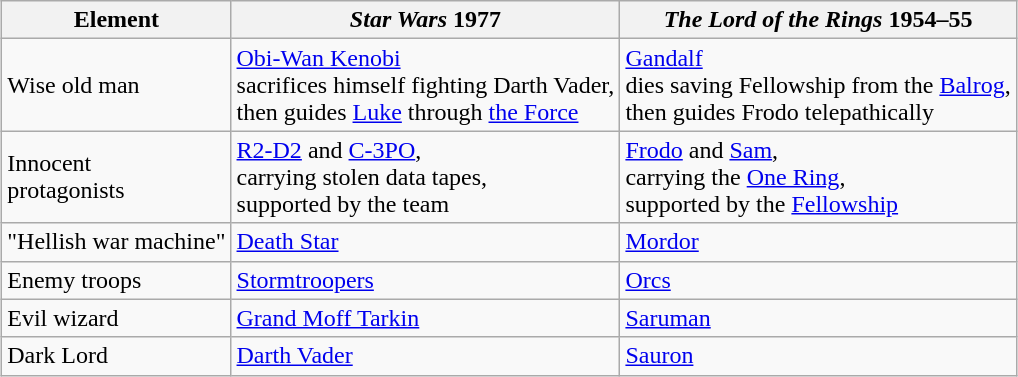<table class="wikitable" style="margin:1em auto;">
<tr>
<th>Element</th>
<th><em>Star Wars</em> 1977</th>
<th><em>The Lord of the Rings</em> 1954–55</th>
</tr>
<tr>
<td>Wise old man</td>
<td><a href='#'>Obi-Wan Kenobi</a><br>sacrifices himself fighting Darth Vader,<br>then guides <a href='#'>Luke</a> through <a href='#'>the Force</a></td>
<td><a href='#'>Gandalf</a><br>dies saving Fellowship from the <a href='#'>Balrog</a>,<br>then guides Frodo telepathically</td>
</tr>
<tr>
<td>Innocent<br>protagonists</td>
<td><a href='#'>R2-D2</a> and <a href='#'>C-3PO</a>,<br>carrying stolen data tapes,<br>supported by the team</td>
<td><a href='#'>Frodo</a> and <a href='#'>Sam</a>,<br>carrying the <a href='#'>One Ring</a>,<br>supported by the <a href='#'>Fellowship</a></td>
</tr>
<tr>
<td>"Hellish war machine"</td>
<td><a href='#'>Death Star</a></td>
<td><a href='#'>Mordor</a></td>
</tr>
<tr>
<td>Enemy troops</td>
<td><a href='#'>Stormtroopers</a></td>
<td><a href='#'>Orcs</a></td>
</tr>
<tr>
<td>Evil wizard</td>
<td><a href='#'>Grand Moff Tarkin</a></td>
<td><a href='#'>Saruman</a></td>
</tr>
<tr>
<td>Dark Lord</td>
<td><a href='#'>Darth Vader</a></td>
<td><a href='#'>Sauron</a></td>
</tr>
</table>
